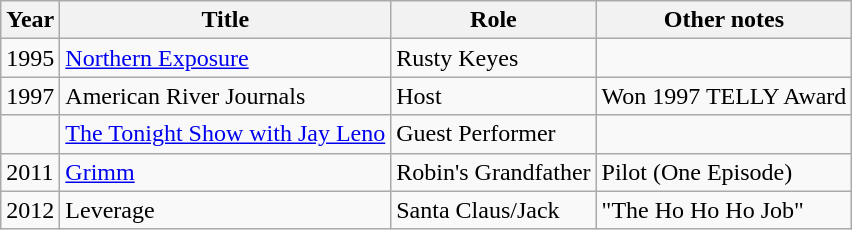<table class="wikitable">
<tr>
<th>Year</th>
<th>Title</th>
<th>Role</th>
<th>Other notes</th>
</tr>
<tr>
<td>1995</td>
<td><a href='#'>Northern Exposure</a></td>
<td>Rusty Keyes</td>
<td></td>
</tr>
<tr>
<td>1997</td>
<td>American River Journals</td>
<td>Host</td>
<td>Won 1997 TELLY Award</td>
</tr>
<tr>
<td></td>
<td><a href='#'>The Tonight Show with Jay Leno</a></td>
<td>Guest Performer</td>
<td></td>
</tr>
<tr>
<td>2011</td>
<td><a href='#'>Grimm</a></td>
<td>Robin's Grandfather</td>
<td>Pilot (One Episode)</td>
</tr>
<tr>
<td>2012</td>
<td>Leverage</td>
<td>Santa Claus/Jack</td>
<td>"The Ho Ho Ho Job"</td>
</tr>
</table>
